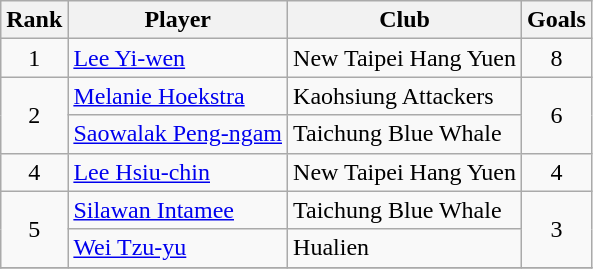<table class="wikitable" style="text-align:center">
<tr>
<th>Rank</th>
<th>Player</th>
<th>Club</th>
<th>Goals</th>
</tr>
<tr>
<td>1</td>
<td align="left"> <a href='#'>Lee Yi-wen</a></td>
<td align="left">New Taipei Hang Yuen</td>
<td>8</td>
</tr>
<tr>
<td rowspan=2>2</td>
<td align="left"> <a href='#'>Melanie Hoekstra</a></td>
<td align="left">Kaohsiung Attackers</td>
<td rowspan=2>6</td>
</tr>
<tr>
<td align="left"> <a href='#'>Saowalak Peng-ngam</a></td>
<td align="left">Taichung Blue Whale</td>
</tr>
<tr>
<td>4</td>
<td align="left"> <a href='#'>Lee Hsiu-chin</a></td>
<td align="left">New Taipei Hang Yuen</td>
<td>4</td>
</tr>
<tr>
<td rowspan=2>5</td>
<td align="left"> <a href='#'>Silawan Intamee</a></td>
<td align="left">Taichung Blue Whale</td>
<td rowspan=2>3</td>
</tr>
<tr>
<td align="left"> <a href='#'>Wei Tzu-yu</a></td>
<td align="left">Hualien</td>
</tr>
<tr>
</tr>
</table>
